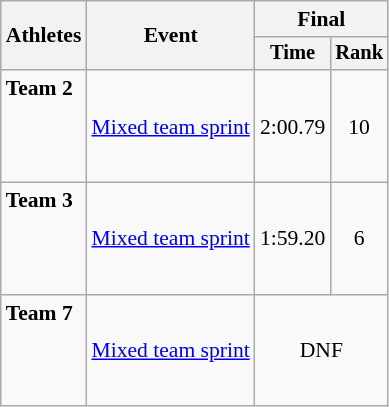<table class="wikitable" style="font-size:90%">
<tr>
<th rowspan="2">Athletes</th>
<th rowspan="2">Event</th>
<th colspan="2">Final</th>
</tr>
<tr style="font-size:95%">
<th>Time</th>
<th>Rank</th>
</tr>
<tr align=center>
<td align=left><strong>Team 2</strong><br><br><br><br></td>
<td align=left><a href='#'>Mixed team sprint</a></td>
<td>2:00.79</td>
<td>10</td>
</tr>
<tr align=center>
<td align=left><strong>Team 3</strong><br><br><br><br></td>
<td align=left><a href='#'>Mixed team sprint</a></td>
<td>1:59.20</td>
<td>6</td>
</tr>
<tr align=center>
<td align=left><strong>Team 7</strong><br><br><br><br></td>
<td align=left><a href='#'>Mixed team sprint</a></td>
<td colspan=2>DNF</td>
</tr>
</table>
